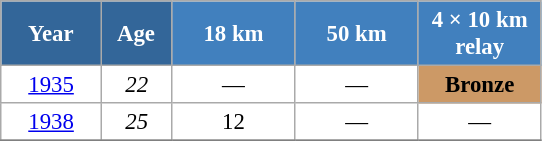<table class="wikitable" style="font-size:95%; text-align:center; border:grey solid 1px; border-collapse:collapse; background:#ffffff;">
<tr>
<th style="background-color:#369; color:white; width:60px;"> Year </th>
<th style="background-color:#369; color:white; width:40px;"> Age </th>
<th style="background-color:#4180be; color:white; width:75px;"> 18 km </th>
<th style="background-color:#4180be; color:white; width:75px;"> 50 km </th>
<th style="background-color:#4180be; color:white; width:75px;"> 4 × 10 km <br> relay </th>
</tr>
<tr>
<td><a href='#'>1935</a></td>
<td><em>22</em></td>
<td>—</td>
<td>—</td>
<td bgcolor="cc9966"><strong>Bronze</strong></td>
</tr>
<tr>
<td><a href='#'>1938</a></td>
<td><em>25</em></td>
<td>12</td>
<td>—</td>
<td>—</td>
</tr>
<tr>
</tr>
</table>
